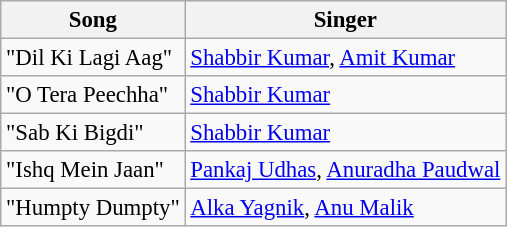<table class="wikitable" style="font-size:95%;">
<tr>
<th>Song</th>
<th>Singer</th>
</tr>
<tr>
<td>"Dil Ki Lagi Aag"</td>
<td><a href='#'>Shabbir Kumar</a>, <a href='#'>Amit Kumar</a></td>
</tr>
<tr>
<td>"O Tera Peechha"</td>
<td><a href='#'>Shabbir Kumar</a></td>
</tr>
<tr>
<td>"Sab Ki Bigdi"</td>
<td><a href='#'>Shabbir Kumar</a></td>
</tr>
<tr>
<td>"Ishq Mein Jaan"</td>
<td><a href='#'>Pankaj Udhas</a>, <a href='#'>Anuradha Paudwal</a></td>
</tr>
<tr>
<td>"Humpty Dumpty"</td>
<td><a href='#'>Alka Yagnik</a>, <a href='#'>Anu Malik</a></td>
</tr>
</table>
